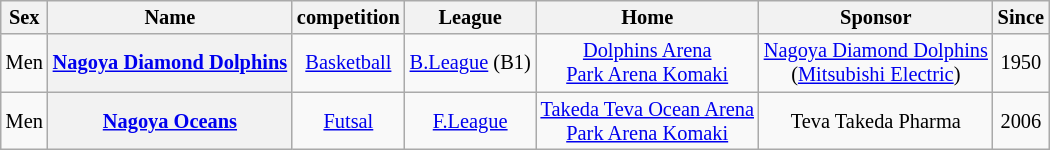<table class="sortable wikitable" style="text-align:center;font-size:85%;">
<tr>
<th>Sex</th>
<th>Name</th>
<th>competition</th>
<th>League</th>
<th>Home</th>
<th>Sponsor</th>
<th>Since</th>
</tr>
<tr>
<td>Men</td>
<th><a href='#'>Nagoya Diamond Dolphins</a></th>
<td><a href='#'>Basketball</a></td>
<td><a href='#'>B.League</a> (B1)</td>
<td><a href='#'>Dolphins Arena</a><br><a href='#'>Park Arena Komaki</a></td>
<td><a href='#'>Nagoya Diamond Dolphins</a><br> (<a href='#'>Mitsubishi Electric</a>)</td>
<td>1950</td>
</tr>
<tr>
<td>Men</td>
<th><a href='#'>Nagoya Oceans</a></th>
<td><a href='#'>Futsal</a></td>
<td><a href='#'>F.League</a></td>
<td><a href='#'>Takeda Teva Ocean Arena</a><br><a href='#'>Park Arena Komaki</a></td>
<td>Teva Takeda Pharma</td>
<td>2006</td>
</tr>
</table>
